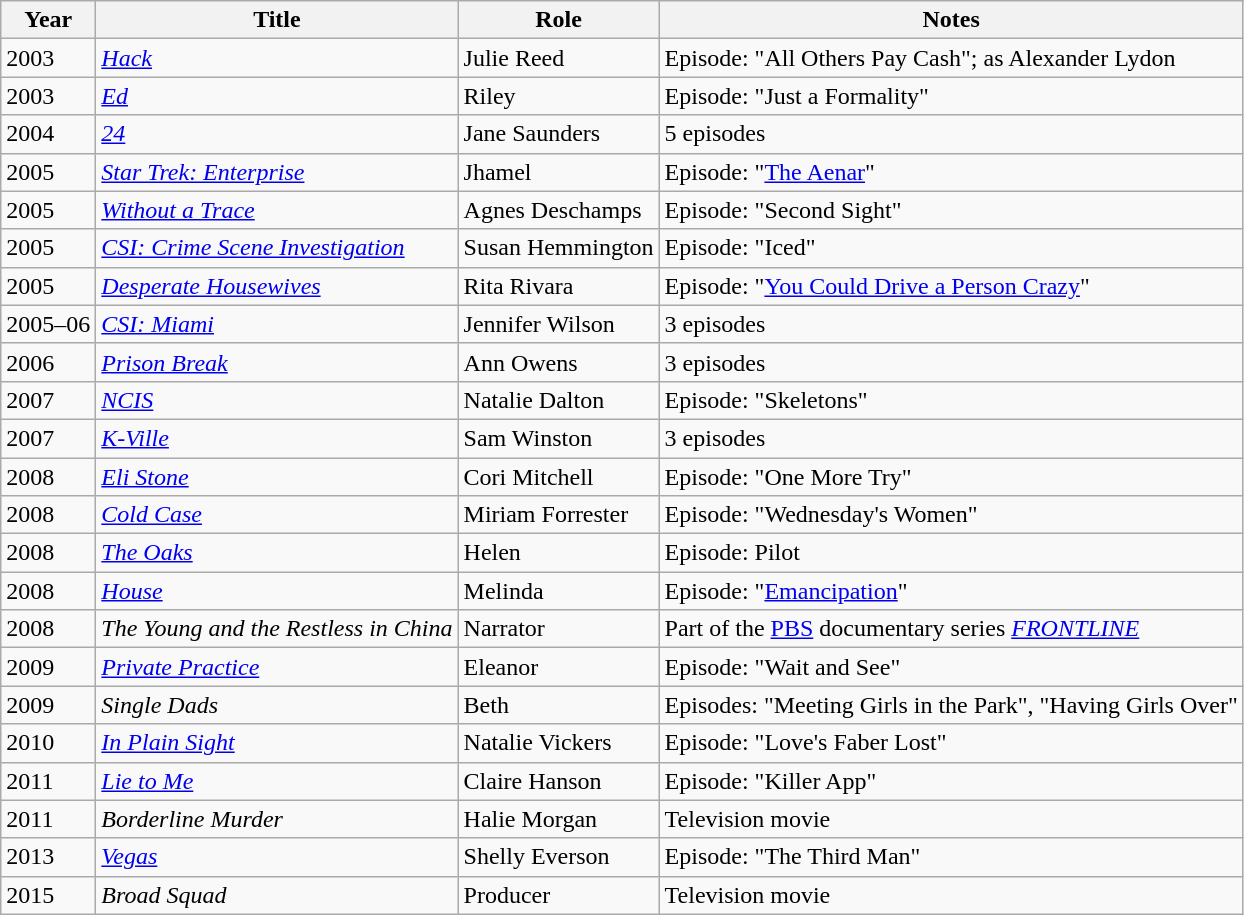<table class="wikitable sortable">
<tr>
<th>Year</th>
<th>Title</th>
<th>Role</th>
<th class="unsortable">Notes</th>
</tr>
<tr>
<td>2003</td>
<td><em><a href='#'>Hack</a></em></td>
<td>Julie Reed</td>
<td>Episode: "All Others Pay Cash"; as Alexander Lydon</td>
</tr>
<tr>
<td>2003</td>
<td><em><a href='#'>Ed</a></em></td>
<td>Riley</td>
<td>Episode: "Just a Formality"</td>
</tr>
<tr>
<td>2004</td>
<td><em><a href='#'>24</a></em></td>
<td>Jane Saunders</td>
<td>5 episodes</td>
</tr>
<tr>
<td>2005</td>
<td><em><a href='#'>Star Trek: Enterprise</a></em></td>
<td>Jhamel</td>
<td>Episode: "<a href='#'>The Aenar</a>"</td>
</tr>
<tr>
<td>2005</td>
<td><em><a href='#'>Without a Trace</a></em></td>
<td>Agnes Deschamps</td>
<td>Episode: "Second Sight"</td>
</tr>
<tr>
<td>2005</td>
<td><em><a href='#'>CSI: Crime Scene Investigation</a></em></td>
<td>Susan Hemmington</td>
<td>Episode: "Iced"</td>
</tr>
<tr>
<td>2005</td>
<td><em><a href='#'>Desperate Housewives</a></em></td>
<td>Rita Rivara</td>
<td>Episode: "<a href='#'>You Could Drive a Person Crazy</a>"</td>
</tr>
<tr>
<td>2005–06</td>
<td><em><a href='#'>CSI: Miami</a></em></td>
<td>Jennifer Wilson</td>
<td>3 episodes</td>
</tr>
<tr>
<td>2006</td>
<td><em><a href='#'>Prison Break</a></em></td>
<td>Ann Owens</td>
<td>3 episodes</td>
</tr>
<tr>
<td>2007</td>
<td><em><a href='#'>NCIS</a></em></td>
<td>Natalie Dalton</td>
<td>Episode: "Skeletons"</td>
</tr>
<tr>
<td>2007</td>
<td><em><a href='#'>K-Ville</a></em></td>
<td>Sam Winston</td>
<td>3 episodes</td>
</tr>
<tr>
<td>2008</td>
<td><em><a href='#'>Eli Stone</a></em></td>
<td>Cori Mitchell</td>
<td>Episode: "One More Try"</td>
</tr>
<tr>
<td>2008</td>
<td><em><a href='#'>Cold Case</a></em></td>
<td>Miriam Forrester</td>
<td>Episode: "Wednesday's Women"</td>
</tr>
<tr>
<td>2008</td>
<td><em><a href='#'>The Oaks</a></em></td>
<td>Helen</td>
<td>Episode: Pilot</td>
</tr>
<tr>
<td>2008</td>
<td><em><a href='#'>House</a></em></td>
<td>Melinda</td>
<td>Episode: "<a href='#'>Emancipation</a>"</td>
</tr>
<tr>
<td>2008</td>
<td><em>The Young and the Restless in China</em></td>
<td>Narrator</td>
<td>Part of the <a href='#'>PBS</a> documentary series <em><a href='#'>FRONTLINE</a></em></td>
</tr>
<tr>
<td>2009</td>
<td><em><a href='#'>Private Practice</a></em></td>
<td>Eleanor</td>
<td>Episode: "Wait and See"</td>
</tr>
<tr>
<td>2009</td>
<td><em>Single Dads</em></td>
<td>Beth</td>
<td>Episodes: "Meeting Girls in the Park", "Having Girls Over"</td>
</tr>
<tr>
<td>2010</td>
<td><em><a href='#'>In Plain Sight</a></em></td>
<td>Natalie Vickers</td>
<td>Episode: "Love's Faber Lost"</td>
</tr>
<tr>
<td>2011</td>
<td><em><a href='#'>Lie to Me</a></em></td>
<td>Claire Hanson</td>
<td>Episode: "Killer App"</td>
</tr>
<tr>
<td>2011</td>
<td><em>Borderline Murder</em></td>
<td>Halie Morgan</td>
<td>Television movie</td>
</tr>
<tr>
<td>2013</td>
<td><em><a href='#'>Vegas</a></em></td>
<td>Shelly Everson</td>
<td>Episode: "The Third Man"</td>
</tr>
<tr>
<td>2015</td>
<td><em>Broad Squad</em></td>
<td>Producer</td>
<td>Television movie</td>
</tr>
</table>
